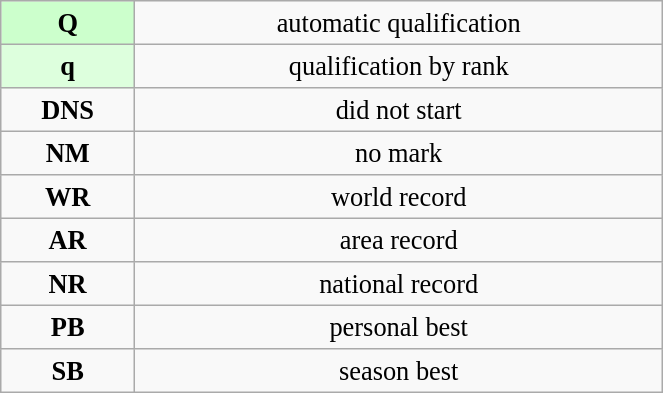<table class="wikitable" style=" text-align:center; font-size:110%;" width="35%">
<tr>
<td bgcolor="ccffcc"><strong>Q</strong></td>
<td>automatic qualification</td>
</tr>
<tr>
<td bgcolor="ddffdd"><strong>q</strong></td>
<td>qualification by rank</td>
</tr>
<tr>
<td><strong>DNS</strong></td>
<td>did not start</td>
</tr>
<tr>
<td><strong>NM</strong></td>
<td>no mark</td>
</tr>
<tr>
<td><strong>WR</strong></td>
<td>world record</td>
</tr>
<tr>
<td><strong>AR</strong></td>
<td>area record</td>
</tr>
<tr>
<td><strong>NR</strong></td>
<td>national record</td>
</tr>
<tr>
<td><strong>PB</strong></td>
<td>personal best</td>
</tr>
<tr>
<td><strong>SB</strong></td>
<td>season best</td>
</tr>
</table>
